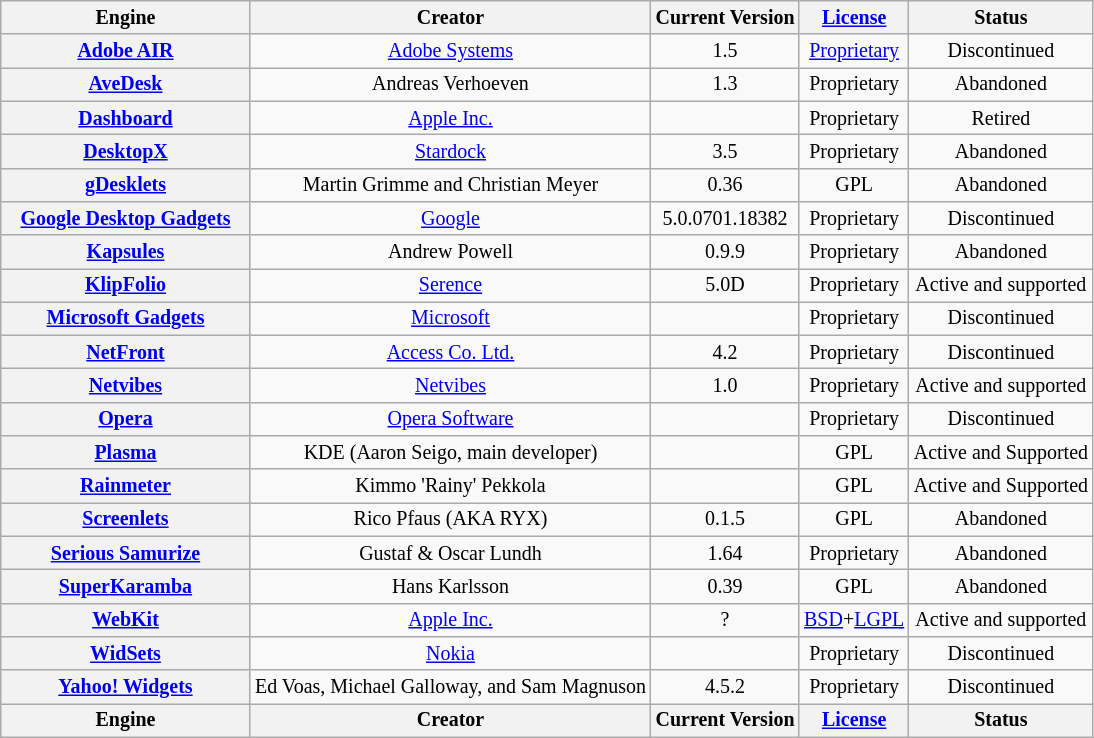<table class="sortable wikitable" style="text-align: center; font-size: smaller; width: auto;">
<tr>
<th style="width: 12em;">Engine</th>
<th>Creator</th>
<th>Current Version</th>
<th><a href='#'>License</a></th>
<th>Status</th>
</tr>
<tr>
<th><a href='#'>Adobe AIR</a></th>
<td><a href='#'>Adobe Systems</a></td>
<td>1.5</td>
<td><a href='#'>Proprietary</a></td>
<td>Discontinued</td>
</tr>
<tr>
<th><a href='#'>AveDesk</a></th>
<td>Andreas Verhoeven</td>
<td>1.3</td>
<td>Proprietary</td>
<td>Abandoned</td>
</tr>
<tr>
<th><a href='#'>Dashboard</a></th>
<td><a href='#'>Apple Inc.</a></td>
<td></td>
<td>Proprietary</td>
<td>Retired</td>
</tr>
<tr>
<th><a href='#'>DesktopX</a></th>
<td><a href='#'>Stardock</a></td>
<td>3.5</td>
<td>Proprietary</td>
<td>Abandoned</td>
</tr>
<tr>
<th><a href='#'>gDesklets</a></th>
<td>Martin Grimme and Christian Meyer</td>
<td>0.36</td>
<td>GPL</td>
<td>Abandoned</td>
</tr>
<tr>
<th><a href='#'>Google Desktop Gadgets</a></th>
<td><a href='#'>Google</a></td>
<td>5.0.0701.18382</td>
<td>Proprietary</td>
<td>Discontinued</td>
</tr>
<tr>
<th><a href='#'>Kapsules</a></th>
<td>Andrew Powell</td>
<td>0.9.9</td>
<td>Proprietary</td>
<td>Abandoned</td>
</tr>
<tr>
<th><a href='#'>KlipFolio</a></th>
<td><a href='#'>Serence</a></td>
<td>5.0D</td>
<td>Proprietary</td>
<td>Active and supported</td>
</tr>
<tr>
<th><a href='#'>Microsoft Gadgets</a></th>
<td><a href='#'>Microsoft</a></td>
<td></td>
<td>Proprietary</td>
<td>Discontinued</td>
</tr>
<tr>
<th><a href='#'>NetFront</a></th>
<td><a href='#'>Access Co. Ltd.</a></td>
<td>4.2</td>
<td>Proprietary</td>
<td>Discontinued</td>
</tr>
<tr>
<th><a href='#'>Netvibes</a></th>
<td><a href='#'>Netvibes</a></td>
<td>1.0</td>
<td>Proprietary</td>
<td>Active and supported</td>
</tr>
<tr>
<th><a href='#'>Opera</a></th>
<td><a href='#'>Opera Software</a></td>
<td></td>
<td>Proprietary</td>
<td>Discontinued</td>
</tr>
<tr>
<th><a href='#'>Plasma</a></th>
<td>KDE (Aaron Seigo, main developer)</td>
<td></td>
<td>GPL</td>
<td>Active and Supported</td>
</tr>
<tr>
<th><a href='#'>Rainmeter</a></th>
<td>Kimmo 'Rainy' Pekkola</td>
<td></td>
<td>GPL</td>
<td>Active and Supported</td>
</tr>
<tr>
<th><a href='#'>Screenlets</a></th>
<td>Rico Pfaus (AKA RYX)</td>
<td>0.1.5</td>
<td>GPL</td>
<td>Abandoned</td>
</tr>
<tr>
<th><a href='#'>Serious Samurize</a></th>
<td>Gustaf & Oscar Lundh</td>
<td>1.64</td>
<td>Proprietary</td>
<td>Abandoned</td>
</tr>
<tr>
<th><a href='#'>SuperKaramba</a></th>
<td>Hans Karlsson</td>
<td>0.39</td>
<td>GPL</td>
<td>Abandoned</td>
</tr>
<tr>
<th><a href='#'>WebKit</a></th>
<td><a href='#'>Apple Inc.</a></td>
<td>?</td>
<td><a href='#'>BSD</a>+<a href='#'>LGPL</a></td>
<td>Active and supported</td>
</tr>
<tr>
<th><a href='#'>WidSets</a></th>
<td><a href='#'>Nokia</a></td>
<td></td>
<td>Proprietary</td>
<td>Discontinued</td>
</tr>
<tr>
<th><a href='#'>Yahoo! Widgets</a></th>
<td>Ed Voas, Michael Galloway, and Sam Magnuson </td>
<td>4.5.2</td>
<td>Proprietary</td>
<td>Discontinued</td>
</tr>
<tr class="sortbottom">
<th>Engine</th>
<th>Creator</th>
<th>Current Version</th>
<th><a href='#'>License</a></th>
<th>Status</th>
</tr>
</table>
